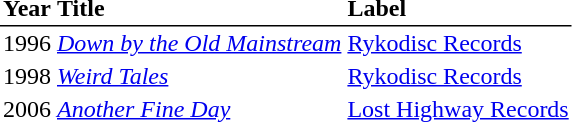<table border="0" cellpadding="2" style="border-collapse:collapse;">
<tr style="border-bottom:1px solid black;">
<th align="left">Year</th>
<th align="left">Title</th>
<th align="left">Label</th>
</tr>
<tr>
<td>1996</td>
<td><em><a href='#'>Down by the Old Mainstream</a></em></td>
<td><a href='#'>Rykodisc Records</a></td>
</tr>
<tr>
<td>1998</td>
<td><em><a href='#'>Weird Tales</a></em></td>
<td><a href='#'>Rykodisc Records</a></td>
</tr>
<tr>
<td>2006</td>
<td><em><a href='#'>Another Fine Day</a></em></td>
<td><a href='#'>Lost Highway Records</a></td>
</tr>
</table>
